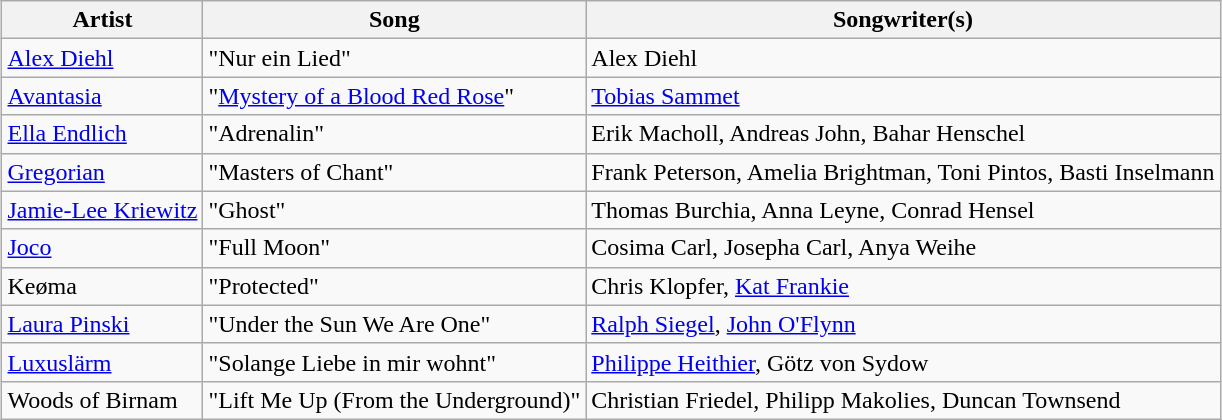<table class="sortable wikitable" style="margin: 1em auto 1em auto">
<tr>
<th>Artist</th>
<th>Song</th>
<th>Songwriter(s)</th>
</tr>
<tr>
<td><a href='#'>Alex Diehl</a></td>
<td>"Nur ein Lied"</td>
<td>Alex Diehl</td>
</tr>
<tr>
<td><a href='#'>Avantasia</a></td>
<td>"<a href='#'>Mystery of a Blood Red Rose</a>"</td>
<td><a href='#'>Tobias Sammet</a></td>
</tr>
<tr>
<td><a href='#'>Ella Endlich</a></td>
<td>"Adrenalin"</td>
<td>Erik Macholl, Andreas John, Bahar Henschel</td>
</tr>
<tr>
<td><a href='#'>Gregorian</a></td>
<td>"Masters of Chant"</td>
<td>Frank Peterson, Amelia Brightman, Toni Pintos, Basti Inselmann</td>
</tr>
<tr>
<td><a href='#'>Jamie-Lee Kriewitz</a></td>
<td>"Ghost"</td>
<td>Thomas Burchia, Anna Leyne, Conrad Hensel</td>
</tr>
<tr>
<td><a href='#'>Joco</a></td>
<td>"Full Moon"</td>
<td>Cosima Carl, Josepha Carl, Anya Weihe</td>
</tr>
<tr>
<td>Keøma</td>
<td>"Protected"</td>
<td>Chris Klopfer, <a href='#'>Kat Frankie</a></td>
</tr>
<tr>
<td><a href='#'>Laura Pinski</a></td>
<td>"Under the Sun We Are One"</td>
<td><a href='#'>Ralph Siegel</a>, <a href='#'>John O'Flynn</a></td>
</tr>
<tr>
<td><a href='#'>Luxuslärm</a></td>
<td>"Solange Liebe in mir wohnt"</td>
<td><a href='#'>Philippe Heithier</a>, Götz von Sydow</td>
</tr>
<tr>
<td>Woods of Birnam</td>
<td>"Lift Me Up (From the Underground)"</td>
<td>Christian Friedel, Philipp Makolies, Duncan Townsend</td>
</tr>
</table>
